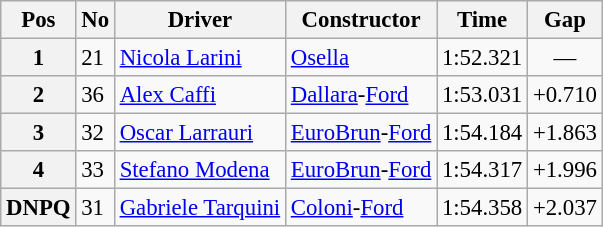<table class="wikitable sortable" style="font-size: 95%;">
<tr>
<th>Pos</th>
<th>No</th>
<th>Driver</th>
<th>Constructor</th>
<th>Time</th>
<th>Gap</th>
</tr>
<tr>
<th>1</th>
<td>21</td>
<td> <a href='#'>Nicola Larini</a></td>
<td><a href='#'>Osella</a></td>
<td>1:52.321</td>
<td align="center">—</td>
</tr>
<tr>
<th>2</th>
<td>36</td>
<td> <a href='#'>Alex Caffi</a></td>
<td><a href='#'>Dallara</a>-<a href='#'>Ford</a></td>
<td>1:53.031</td>
<td>+0.710</td>
</tr>
<tr>
<th>3</th>
<td>32</td>
<td> <a href='#'>Oscar Larrauri</a></td>
<td><a href='#'>EuroBrun</a>-<a href='#'>Ford</a></td>
<td>1:54.184</td>
<td>+1.863</td>
</tr>
<tr>
<th>4</th>
<td>33</td>
<td> <a href='#'>Stefano Modena</a></td>
<td><a href='#'>EuroBrun</a>-<a href='#'>Ford</a></td>
<td>1:54.317</td>
<td>+1.996</td>
</tr>
<tr>
<th>DNPQ</th>
<td>31</td>
<td> <a href='#'>Gabriele Tarquini</a></td>
<td><a href='#'>Coloni</a>-<a href='#'>Ford</a></td>
<td>1:54.358</td>
<td>+2.037</td>
</tr>
</table>
